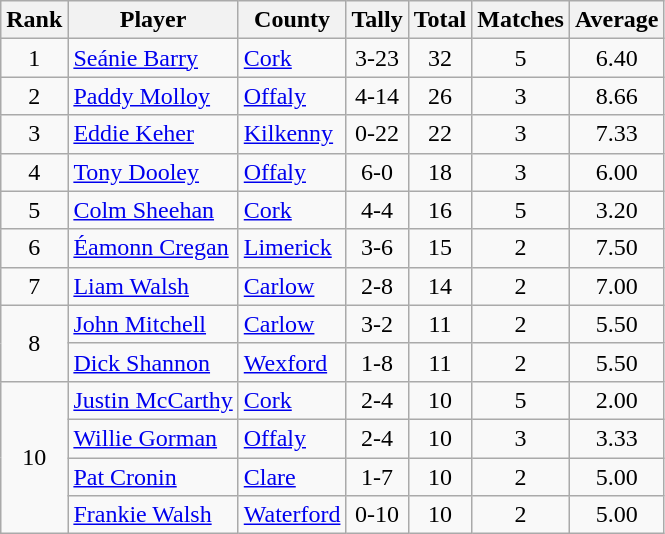<table class="wikitable">
<tr>
<th>Rank</th>
<th>Player</th>
<th>County</th>
<th>Tally</th>
<th>Total</th>
<th>Matches</th>
<th>Average</th>
</tr>
<tr>
<td rowspan=1 align=center>1</td>
<td><a href='#'>Seánie Barry</a></td>
<td><a href='#'>Cork</a></td>
<td align=center>3-23</td>
<td align=center>32</td>
<td align=center>5</td>
<td align=center>6.40</td>
</tr>
<tr>
<td rowspan=1 align=center>2</td>
<td><a href='#'>Paddy Molloy</a></td>
<td><a href='#'>Offaly</a></td>
<td align=center>4-14</td>
<td align=center>26</td>
<td align=center>3</td>
<td align=center>8.66</td>
</tr>
<tr>
<td rowspan=1 align=center>3</td>
<td><a href='#'>Eddie Keher</a></td>
<td><a href='#'>Kilkenny</a></td>
<td align=center>0-22</td>
<td align=center>22</td>
<td align=center>3</td>
<td align=center>7.33</td>
</tr>
<tr>
<td rowspan=1 align=center>4</td>
<td><a href='#'>Tony Dooley</a></td>
<td><a href='#'>Offaly</a></td>
<td align=center>6-0</td>
<td align=center>18</td>
<td align=center>3</td>
<td align=center>6.00</td>
</tr>
<tr>
<td rowspan=1 align=center>5</td>
<td><a href='#'>Colm Sheehan</a></td>
<td><a href='#'>Cork</a></td>
<td align=center>4-4</td>
<td align=center>16</td>
<td align=center>5</td>
<td align=center>3.20</td>
</tr>
<tr>
<td rowspan=1 align=center>6</td>
<td><a href='#'>Éamonn Cregan</a></td>
<td><a href='#'>Limerick</a></td>
<td align=center>3-6</td>
<td align=center>15</td>
<td align=center>2</td>
<td align=center>7.50</td>
</tr>
<tr>
<td rowspan=1 align=center>7</td>
<td><a href='#'>Liam Walsh</a></td>
<td><a href='#'>Carlow</a></td>
<td align=center>2-8</td>
<td align=center>14</td>
<td align=center>2</td>
<td align=center>7.00</td>
</tr>
<tr>
<td rowspan=2 align=center>8</td>
<td><a href='#'>John Mitchell</a></td>
<td><a href='#'>Carlow</a></td>
<td align=center>3-2</td>
<td align=center>11</td>
<td align=center>2</td>
<td align=center>5.50</td>
</tr>
<tr>
<td><a href='#'>Dick Shannon</a></td>
<td><a href='#'>Wexford</a></td>
<td align=center>1-8</td>
<td align=center>11</td>
<td align=center>2</td>
<td align=center>5.50</td>
</tr>
<tr>
<td rowspan=4 align=center>10</td>
<td><a href='#'>Justin McCarthy</a></td>
<td><a href='#'>Cork</a></td>
<td align=center>2-4</td>
<td align=center>10</td>
<td align=center>5</td>
<td align=center>2.00</td>
</tr>
<tr>
<td><a href='#'>Willie Gorman</a></td>
<td><a href='#'>Offaly</a></td>
<td align=center>2-4</td>
<td align=center>10</td>
<td align=center>3</td>
<td align=center>3.33</td>
</tr>
<tr>
<td><a href='#'>Pat Cronin</a></td>
<td><a href='#'>Clare</a></td>
<td align=center>1-7</td>
<td align=center>10</td>
<td align=center>2</td>
<td align=center>5.00</td>
</tr>
<tr>
<td><a href='#'>Frankie Walsh</a></td>
<td><a href='#'>Waterford</a></td>
<td align=center>0-10</td>
<td align=center>10</td>
<td align=center>2</td>
<td align=center>5.00</td>
</tr>
</table>
